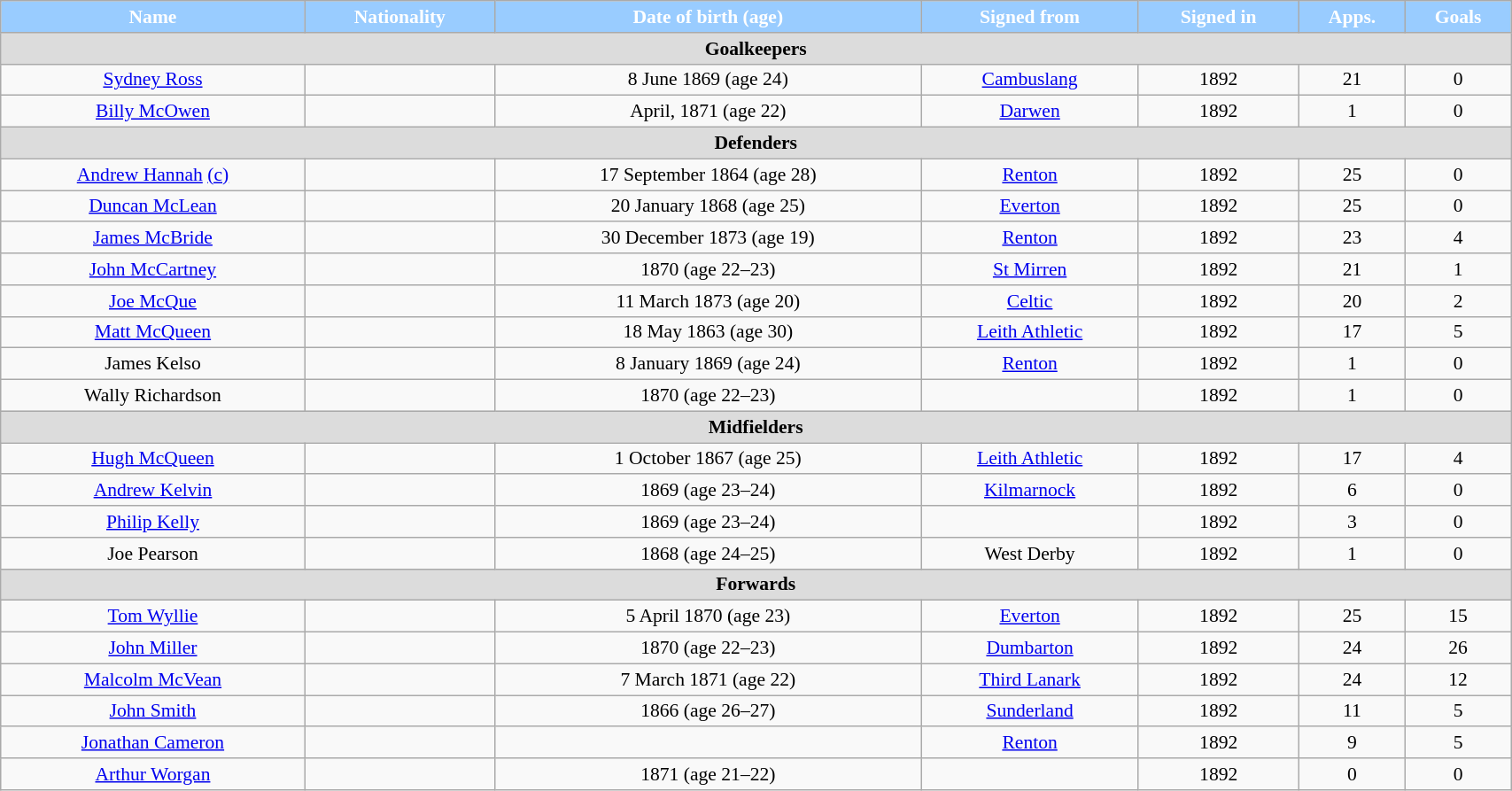<table class="wikitable"  style="text-align:center; font-size:90%; width:90%;">
<tr>
<th style="background:#99ccff; color:white; text-align:center;">Name</th>
<th style="background:#99ccff; color:white; text-align:center;">Nationality</th>
<th style="background:#99ccff; color:white; text-align:center;">Date of birth (age)</th>
<th style="background:#99ccff; color:white; text-align:center;">Signed from</th>
<th style="background:#99ccff; color:white; text-align:center;">Signed in</th>
<th style="background:#99ccff; color:white; text-align:center;">Apps.</th>
<th style="background:#99ccff; color:white; text-align:center;">Goals</th>
</tr>
<tr>
<th colspan="10"  style="background:#dcdcdc; text-align:center;">Goalkeepers</th>
</tr>
<tr>
<td><a href='#'>Sydney Ross</a></td>
<td></td>
<td>8 June 1869 (age 24)</td>
<td><a href='#'>Cambuslang</a></td>
<td>1892</td>
<td>21</td>
<td>0</td>
</tr>
<tr>
<td><a href='#'>Billy McOwen</a></td>
<td></td>
<td>April, 1871 (age 22)</td>
<td><a href='#'>Darwen</a></td>
<td>1892</td>
<td>1</td>
<td>0</td>
</tr>
<tr>
<th colspan="10"  style="background:#dcdcdc; text-align:center;">Defenders</th>
</tr>
<tr>
<td><a href='#'>Andrew Hannah</a> <a href='#'>(c)</a></td>
<td></td>
<td>17 September 1864 (age 28)</td>
<td><a href='#'>Renton</a></td>
<td>1892</td>
<td>25</td>
<td>0</td>
</tr>
<tr>
<td><a href='#'>Duncan McLean</a></td>
<td></td>
<td>20 January 1868 (age 25)</td>
<td><a href='#'>Everton</a></td>
<td>1892</td>
<td>25</td>
<td>0</td>
</tr>
<tr>
<td><a href='#'>James McBride</a></td>
<td></td>
<td>30 December 1873 (age 19)</td>
<td><a href='#'>Renton</a></td>
<td>1892</td>
<td>23</td>
<td>4</td>
</tr>
<tr>
<td><a href='#'>John McCartney</a></td>
<td></td>
<td>1870 (age 22–23)</td>
<td><a href='#'>St Mirren</a></td>
<td>1892</td>
<td>21</td>
<td>1</td>
</tr>
<tr>
<td><a href='#'>Joe McQue</a></td>
<td></td>
<td>11 March 1873 (age 20)</td>
<td><a href='#'>Celtic</a></td>
<td>1892</td>
<td>20</td>
<td>2</td>
</tr>
<tr>
<td><a href='#'>Matt McQueen</a></td>
<td></td>
<td>18 May 1863 (age 30)</td>
<td><a href='#'>Leith Athletic</a></td>
<td>1892</td>
<td>17</td>
<td>5</td>
</tr>
<tr>
<td>James Kelso</td>
<td></td>
<td>8 January 1869 (age 24)</td>
<td><a href='#'>Renton</a></td>
<td>1892</td>
<td>1</td>
<td>0</td>
</tr>
<tr>
<td>Wally Richardson</td>
<td></td>
<td>1870 (age 22–23)</td>
<td></td>
<td>1892</td>
<td>1</td>
<td>0</td>
</tr>
<tr>
<th colspan="10"  style="background:#dcdcdc; text-align:center;">Midfielders</th>
</tr>
<tr>
<td><a href='#'>Hugh McQueen</a></td>
<td></td>
<td>1 October 1867 (age 25)</td>
<td><a href='#'>Leith Athletic</a></td>
<td>1892</td>
<td>17</td>
<td>4</td>
</tr>
<tr>
<td><a href='#'>Andrew Kelvin</a></td>
<td></td>
<td>1869 (age 23–24)</td>
<td><a href='#'>Kilmarnock</a></td>
<td>1892</td>
<td>6</td>
<td>0</td>
</tr>
<tr>
<td><a href='#'>Philip Kelly</a></td>
<td></td>
<td>1869 (age 23–24)</td>
<td></td>
<td>1892</td>
<td>3</td>
<td>0</td>
</tr>
<tr>
<td>Joe Pearson</td>
<td></td>
<td>1868 (age 24–25)</td>
<td>West Derby</td>
<td>1892</td>
<td>1</td>
<td>0</td>
</tr>
<tr>
<th colspan="10"  style="background:#dcdcdc; text-align:center;">Forwards</th>
</tr>
<tr>
<td><a href='#'>Tom Wyllie</a></td>
<td></td>
<td>5 April 1870 (age 23)</td>
<td><a href='#'>Everton</a></td>
<td>1892</td>
<td>25</td>
<td>15</td>
</tr>
<tr>
<td><a href='#'>John Miller</a></td>
<td></td>
<td>1870 (age 22–23)</td>
<td><a href='#'>Dumbarton</a></td>
<td>1892</td>
<td>24</td>
<td>26</td>
</tr>
<tr>
<td><a href='#'>Malcolm McVean</a></td>
<td></td>
<td>7 March 1871 (age 22)</td>
<td><a href='#'>Third Lanark</a></td>
<td>1892</td>
<td>24</td>
<td>12</td>
</tr>
<tr>
<td><a href='#'>John Smith</a></td>
<td></td>
<td>1866 (age 26–27)</td>
<td><a href='#'>Sunderland</a></td>
<td>1892</td>
<td>11</td>
<td>5</td>
</tr>
<tr>
<td><a href='#'>Jonathan Cameron</a></td>
<td></td>
<td></td>
<td><a href='#'>Renton</a></td>
<td>1892</td>
<td>9</td>
<td>5</td>
</tr>
<tr>
<td><a href='#'>Arthur Worgan</a></td>
<td></td>
<td>1871 (age 21–22)</td>
<td></td>
<td>1892</td>
<td>0</td>
<td>0</td>
</tr>
</table>
